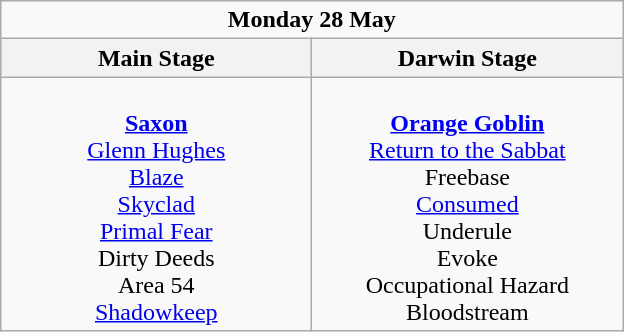<table class="wikitable">
<tr>
<td colspan="2" align="center"><strong>Monday 28 May</strong></td>
</tr>
<tr>
<th>Main Stage</th>
<th>Darwin Stage</th>
</tr>
<tr>
<td valign="top" align="center" width=200><br><strong><a href='#'>Saxon</a></strong><br>
<a href='#'>Glenn Hughes</a><br>
<a href='#'>Blaze</a><br>
<a href='#'>Skyclad</a><br>
<a href='#'>Primal Fear</a><br>
Dirty Deeds<br>
Area 54<br>
<a href='#'>Shadowkeep</a><br></td>
<td valign="top" align="center" width=200><br><strong><a href='#'>Orange Goblin</a></strong><br>
<a href='#'>Return to the Sabbat</a><br>
Freebase<br>
<a href='#'>Consumed</a><br>
Underule<br>
Evoke<br>
Occupational Hazard<br>
Bloodstream</td>
</tr>
</table>
